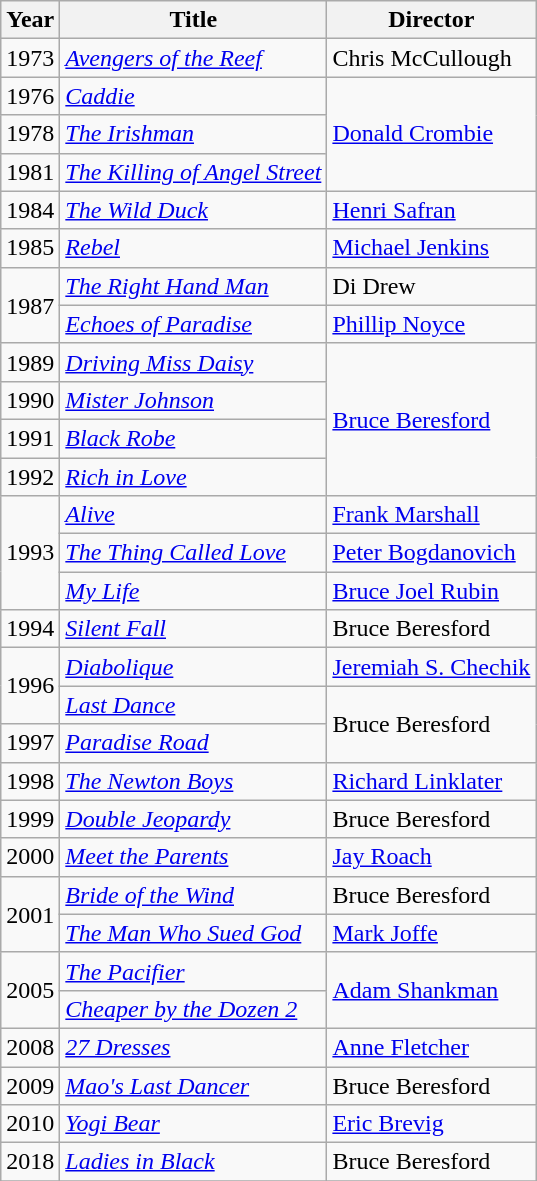<table class="wikitable">
<tr>
<th>Year</th>
<th>Title</th>
<th>Director</th>
</tr>
<tr>
<td>1973</td>
<td><em><a href='#'>Avengers of the Reef</a></em></td>
<td>Chris McCullough</td>
</tr>
<tr>
<td>1976</td>
<td><em><a href='#'>Caddie</a></em></td>
<td rowspan=3><a href='#'>Donald Crombie</a></td>
</tr>
<tr>
<td>1978</td>
<td><em><a href='#'>The Irishman</a></em></td>
</tr>
<tr>
<td>1981</td>
<td><em><a href='#'>The Killing of Angel Street</a></em></td>
</tr>
<tr>
<td>1984</td>
<td><em><a href='#'>The Wild Duck</a></em></td>
<td><a href='#'>Henri Safran</a></td>
</tr>
<tr>
<td>1985</td>
<td><em><a href='#'>Rebel</a></em></td>
<td><a href='#'>Michael Jenkins</a></td>
</tr>
<tr>
<td rowspan="2">1987</td>
<td><em><a href='#'>The Right Hand Man</a></em></td>
<td>Di Drew</td>
</tr>
<tr>
<td><em><a href='#'>Echoes of Paradise</a></em></td>
<td><a href='#'>Phillip Noyce</a></td>
</tr>
<tr>
<td>1989</td>
<td><em><a href='#'>Driving Miss Daisy</a></em></td>
<td rowspan=4><a href='#'>Bruce Beresford</a></td>
</tr>
<tr>
<td>1990</td>
<td><em><a href='#'>Mister Johnson</a></em></td>
</tr>
<tr>
<td>1991</td>
<td><em><a href='#'>Black Robe</a></em></td>
</tr>
<tr>
<td>1992</td>
<td><em><a href='#'>Rich in Love</a></em></td>
</tr>
<tr>
<td rowspan="3">1993</td>
<td><em><a href='#'>Alive</a></em></td>
<td><a href='#'>Frank Marshall</a></td>
</tr>
<tr>
<td><em><a href='#'>The Thing Called Love</a></em></td>
<td><a href='#'>Peter Bogdanovich</a></td>
</tr>
<tr>
<td><em><a href='#'>My Life</a></em></td>
<td><a href='#'>Bruce Joel Rubin</a></td>
</tr>
<tr>
<td>1994</td>
<td><em><a href='#'>Silent Fall</a></em></td>
<td>Bruce Beresford</td>
</tr>
<tr>
<td rowspan="2">1996</td>
<td><em><a href='#'>Diabolique</a></em></td>
<td><a href='#'>Jeremiah S. Chechik</a></td>
</tr>
<tr>
<td><em><a href='#'>Last Dance</a></em></td>
<td rowspan=2>Bruce Beresford</td>
</tr>
<tr>
<td>1997</td>
<td><em><a href='#'>Paradise Road</a></em></td>
</tr>
<tr>
<td>1998</td>
<td><em><a href='#'>The Newton Boys</a></em></td>
<td><a href='#'>Richard Linklater</a></td>
</tr>
<tr>
<td>1999</td>
<td><em><a href='#'>Double Jeopardy</a></em></td>
<td>Bruce Beresford</td>
</tr>
<tr>
<td>2000</td>
<td><em><a href='#'>Meet the Parents</a></em></td>
<td><a href='#'>Jay Roach</a></td>
</tr>
<tr>
<td rowspan="2">2001</td>
<td><em><a href='#'>Bride of the Wind</a></em></td>
<td>Bruce Beresford</td>
</tr>
<tr>
<td><em><a href='#'>The Man Who Sued God</a></em></td>
<td><a href='#'>Mark Joffe</a></td>
</tr>
<tr>
<td rowspan=2>2005</td>
<td><em><a href='#'>The Pacifier</a></em></td>
<td rowspan=2><a href='#'>Adam Shankman</a></td>
</tr>
<tr>
<td><em><a href='#'>Cheaper by the Dozen 2</a></em></td>
</tr>
<tr>
<td>2008</td>
<td><em><a href='#'>27 Dresses</a></em></td>
<td><a href='#'>Anne Fletcher</a></td>
</tr>
<tr>
<td>2009</td>
<td><em><a href='#'>Mao's Last Dancer</a></em></td>
<td>Bruce Beresford</td>
</tr>
<tr>
<td>2010</td>
<td><em><a href='#'>Yogi Bear</a></em></td>
<td><a href='#'>Eric Brevig</a></td>
</tr>
<tr>
<td>2018</td>
<td><em><a href='#'>Ladies in Black</a></em></td>
<td>Bruce Beresford</td>
</tr>
<tr>
</tr>
</table>
